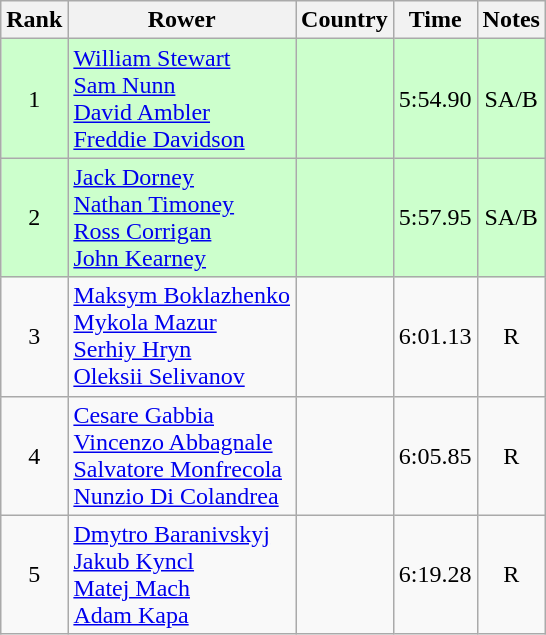<table class="wikitable" style="text-align:center">
<tr>
<th>Rank</th>
<th>Rower</th>
<th>Country</th>
<th>Time</th>
<th>Notes</th>
</tr>
<tr bgcolor=ccffcc>
<td>1</td>
<td align="left"><a href='#'>William Stewart</a><br><a href='#'>Sam Nunn</a><br><a href='#'>David Ambler</a><br><a href='#'>Freddie Davidson</a></td>
<td align="left"></td>
<td>5:54.90</td>
<td>SA/B</td>
</tr>
<tr bgcolor=ccffcc>
<td>2</td>
<td align="left"><a href='#'>Jack Dorney</a><br><a href='#'>Nathan Timoney</a><br><a href='#'>Ross Corrigan</a><br><a href='#'>John Kearney</a></td>
<td align="left"></td>
<td>5:57.95</td>
<td>SA/B</td>
</tr>
<tr>
<td>3</td>
<td align="left"><a href='#'>Maksym Boklazhenko</a><br><a href='#'>Mykola Mazur</a><br><a href='#'>Serhiy Hryn</a><br><a href='#'>Oleksii Selivanov</a></td>
<td align="left"></td>
<td>6:01.13</td>
<td>R</td>
</tr>
<tr>
<td>4</td>
<td align="left"><a href='#'>Cesare Gabbia</a><br><a href='#'>Vincenzo Abbagnale</a><br><a href='#'>Salvatore Monfrecola</a><br><a href='#'>Nunzio Di Colandrea</a></td>
<td align="left"></td>
<td>6:05.85</td>
<td>R</td>
</tr>
<tr>
<td>5</td>
<td align="left"><a href='#'>Dmytro Baranivskyj</a><br><a href='#'>Jakub Kyncl</a><br><a href='#'>Matej Mach</a><br><a href='#'>Adam Kapa</a></td>
<td align="left"></td>
<td>6:19.28</td>
<td>R</td>
</tr>
</table>
